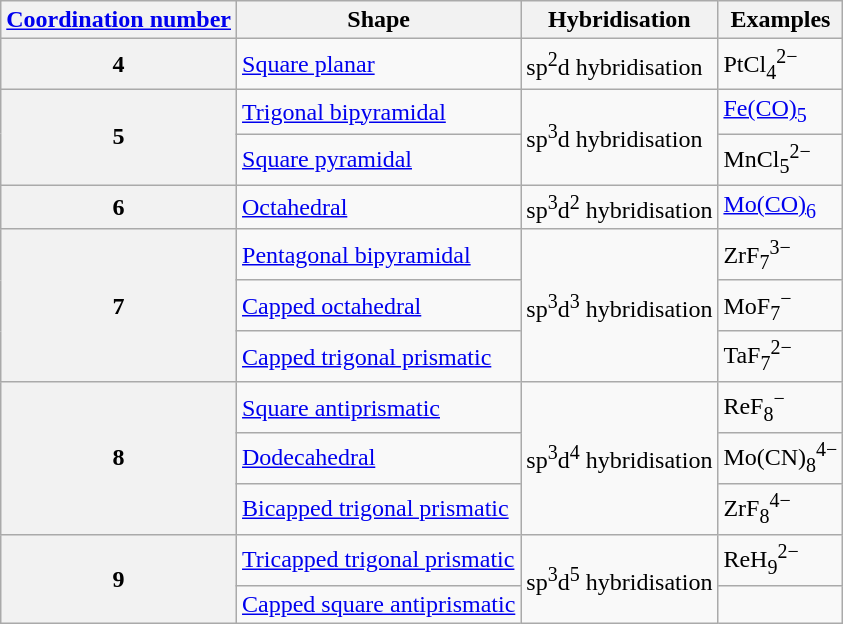<table class="wikitable">
<tr>
<th><a href='#'>Coordination number</a></th>
<th>Shape</th>
<th>Hybridisation</th>
<th>Examples</th>
</tr>
<tr ---->
<th>4</th>
<td><a href='#'>Square planar</a></td>
<td>sp<sup>2</sup>d hybridisation</td>
<td>PtCl<sub>4</sub><sup>2−</sup></td>
</tr>
<tr ---->
<th rowspan="2">5</th>
<td><a href='#'>Trigonal bipyramidal</a></td>
<td rowspan="2">sp<sup>3</sup>d hybridisation</td>
<td><a href='#'>Fe(CO)<sub>5</sub></a></td>
</tr>
<tr ---->
<td><a href='#'>Square pyramidal</a></td>
<td>MnCl<sub>5</sub><sup>2−</sup></td>
</tr>
<tr ---->
<th>6</th>
<td><a href='#'>Octahedral</a></td>
<td>sp<sup>3</sup>d<sup>2</sup> hybridisation</td>
<td><a href='#'>Mo(CO)<sub>6</sub></a></td>
</tr>
<tr ---->
<th rowspan="3">7</th>
<td><a href='#'>Pentagonal bipyramidal</a></td>
<td rowspan="3">sp<sup>3</sup>d<sup>3</sup> hybridisation</td>
<td>ZrF<sub>7</sub><sup>3−</sup></td>
</tr>
<tr ---->
<td><a href='#'>Capped octahedral</a></td>
<td>MoF<sub>7</sub><sup>−</sup></td>
</tr>
<tr ---->
<td><a href='#'>Capped trigonal prismatic</a></td>
<td>TaF<sub>7</sub><sup>2−</sup></td>
</tr>
<tr ---->
<th rowspan="3">8</th>
<td><a href='#'>Square antiprismatic</a></td>
<td rowspan="3">sp<sup>3</sup>d<sup>4</sup> hybridisation</td>
<td>ReF<sub>8</sub><sup>−</sup></td>
</tr>
<tr ---->
<td><a href='#'>Dodecahedral</a></td>
<td>Mo(CN)<sub>8</sub><sup>4−</sup></td>
</tr>
<tr ---->
<td><a href='#'>Bicapped trigonal prismatic</a></td>
<td>ZrF<sub>8</sub><sup>4−</sup></td>
</tr>
<tr ---->
<th rowspan="2">9</th>
<td><a href='#'>Tricapped trigonal prismatic</a></td>
<td rowspan="2">sp<sup>3</sup>d<sup>5</sup> hybridisation</td>
<td>ReH<sub>9</sub><sup>2−</sup></td>
</tr>
<tr ---->
<td><a href='#'>Capped square antiprismatic</a></td>
<td></td>
</tr>
</table>
